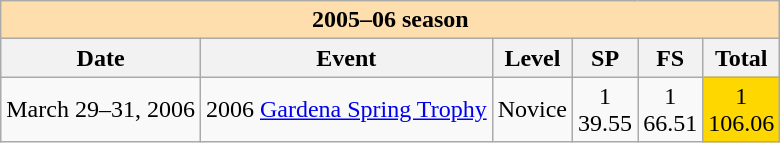<table class="wikitable">
<tr>
<th style="background-color: #ffdead;" colspan=6>2005–06 season</th>
</tr>
<tr>
<th>Date</th>
<th>Event</th>
<th>Level</th>
<th>SP</th>
<th>FS</th>
<th>Total</th>
</tr>
<tr>
<td>March 29–31, 2006</td>
<td>2006 <a href='#'>Gardena Spring Trophy</a></td>
<td>Novice</td>
<td align=center>1<br>39.55</td>
<td align=center>1<br>66.51</td>
<td align=center bgcolor=gold>1<br>106.06</td>
</tr>
</table>
